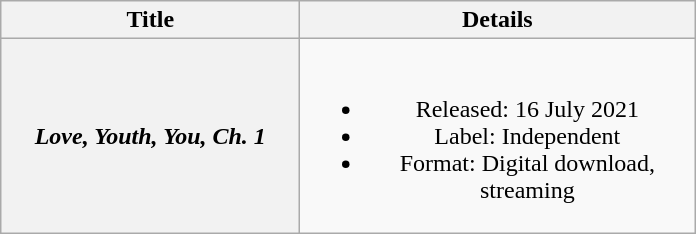<table class="wikitable plainrowheaders" style="text-align:center;">
<tr>
<th scope="col" style="width:12em;">Title</th>
<th scope="col" style="width:16em;">Details</th>
</tr>
<tr>
<th scope="row"><em>Love, Youth, You, Ch. 1</em></th>
<td><br><ul><li>Released: 16 July 2021</li><li>Label: Independent</li><li>Format: Digital download, streaming</li></ul></td>
</tr>
</table>
